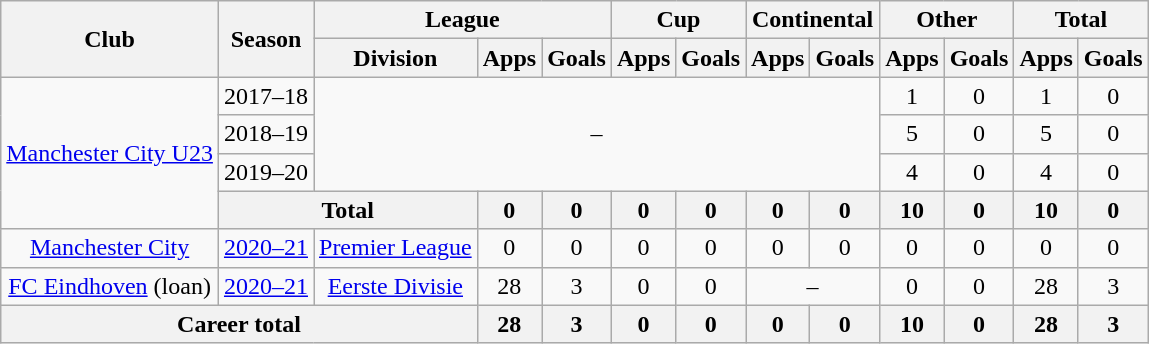<table class="wikitable" style="text-align: center">
<tr>
<th rowspan="2">Club</th>
<th rowspan="2">Season</th>
<th colspan="3">League</th>
<th colspan="2">Cup</th>
<th colspan="2">Continental</th>
<th colspan="2">Other</th>
<th colspan="2">Total</th>
</tr>
<tr>
<th>Division</th>
<th>Apps</th>
<th>Goals</th>
<th>Apps</th>
<th>Goals</th>
<th>Apps</th>
<th>Goals</th>
<th>Apps</th>
<th>Goals</th>
<th>Apps</th>
<th>Goals</th>
</tr>
<tr>
<td rowspan="4"><a href='#'>Manchester City U23</a></td>
<td>2017–18</td>
<td colspan="7" rowspan="3">–</td>
<td>1</td>
<td>0</td>
<td>1</td>
<td>0</td>
</tr>
<tr>
<td>2018–19</td>
<td>5</td>
<td>0</td>
<td>5</td>
<td>0</td>
</tr>
<tr>
<td>2019–20</td>
<td>4</td>
<td>0</td>
<td>4</td>
<td>0</td>
</tr>
<tr>
<th colspan="2"><strong>Total</strong></th>
<th>0</th>
<th>0</th>
<th>0</th>
<th>0</th>
<th>0</th>
<th>0</th>
<th>10</th>
<th>0</th>
<th>10</th>
<th>0</th>
</tr>
<tr>
<td><a href='#'>Manchester City</a></td>
<td><a href='#'>2020–21</a></td>
<td><a href='#'>Premier League</a></td>
<td>0</td>
<td>0</td>
<td>0</td>
<td>0</td>
<td>0</td>
<td>0</td>
<td>0</td>
<td>0</td>
<td>0</td>
<td>0</td>
</tr>
<tr>
<td><a href='#'>FC Eindhoven</a> (loan)</td>
<td><a href='#'>2020–21</a></td>
<td><a href='#'>Eerste Divisie</a></td>
<td>28</td>
<td>3</td>
<td>0</td>
<td>0</td>
<td colspan="2">–</td>
<td>0</td>
<td>0</td>
<td>28</td>
<td>3</td>
</tr>
<tr>
<th colspan="3"><strong>Career total</strong></th>
<th>28</th>
<th>3</th>
<th>0</th>
<th>0</th>
<th>0</th>
<th>0</th>
<th>10</th>
<th>0</th>
<th>28</th>
<th>3</th>
</tr>
</table>
